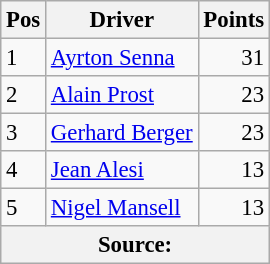<table class="wikitable" style="font-size: 95%;">
<tr>
<th>Pos</th>
<th>Driver</th>
<th>Points</th>
</tr>
<tr>
<td>1</td>
<td> <a href='#'>Ayrton Senna</a></td>
<td align="right">31</td>
</tr>
<tr>
<td>2</td>
<td> <a href='#'>Alain Prost</a></td>
<td align="right">23</td>
</tr>
<tr>
<td>3</td>
<td> <a href='#'>Gerhard Berger</a></td>
<td align="right">23</td>
</tr>
<tr>
<td>4</td>
<td> <a href='#'>Jean Alesi</a></td>
<td align="right">13</td>
</tr>
<tr>
<td>5</td>
<td> <a href='#'>Nigel Mansell</a></td>
<td align="right">13</td>
</tr>
<tr>
<th colspan=4>Source: </th>
</tr>
</table>
